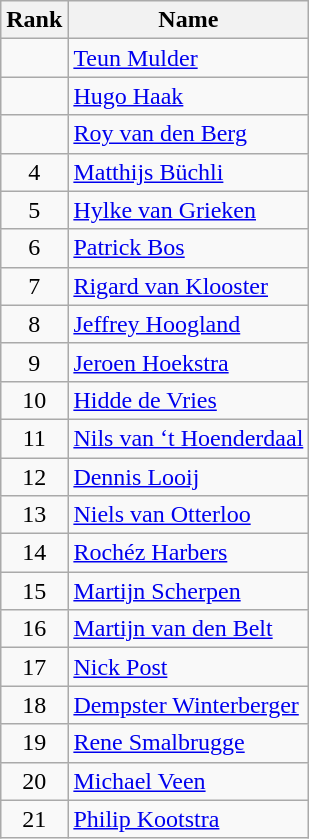<table class="wikitable sortable" style="text-align:center">
<tr>
<th>Rank</th>
<th>Name</th>
</tr>
<tr>
<td></td>
<td align=left><a href='#'>Teun Mulder</a></td>
</tr>
<tr>
<td></td>
<td align=left><a href='#'>Hugo Haak</a></td>
</tr>
<tr>
<td></td>
<td align=left><a href='#'>Roy van den Berg</a></td>
</tr>
<tr>
<td>4</td>
<td align=left><a href='#'>Matthijs Büchli</a></td>
</tr>
<tr>
<td>5</td>
<td align=left><a href='#'>Hylke van Grieken</a></td>
</tr>
<tr>
<td>6</td>
<td align=left><a href='#'>Patrick Bos</a></td>
</tr>
<tr>
<td>7</td>
<td align=left><a href='#'>Rigard van Klooster</a></td>
</tr>
<tr>
<td>8</td>
<td align=left><a href='#'>Jeffrey Hoogland</a></td>
</tr>
<tr>
<td>9</td>
<td align=left><a href='#'>Jeroen Hoekstra</a></td>
</tr>
<tr>
<td>10</td>
<td align=left><a href='#'>Hidde de Vries</a></td>
</tr>
<tr>
<td>11</td>
<td align=left><a href='#'>Nils van ‘t Hoenderdaal</a></td>
</tr>
<tr>
<td>12</td>
<td align=left><a href='#'>Dennis Looij</a></td>
</tr>
<tr>
<td>13</td>
<td align=left><a href='#'>Niels van Otterloo</a></td>
</tr>
<tr>
<td>14</td>
<td align=left><a href='#'>Rochéz Harbers</a></td>
</tr>
<tr>
<td>15</td>
<td align=left><a href='#'>Martijn Scherpen</a></td>
</tr>
<tr>
<td>16</td>
<td align=left><a href='#'>Martijn van den Belt</a></td>
</tr>
<tr>
<td>17</td>
<td align=left><a href='#'>Nick Post</a></td>
</tr>
<tr>
<td>18</td>
<td align=left><a href='#'>Dempster Winterberger</a></td>
</tr>
<tr>
<td>19</td>
<td align=left><a href='#'>Rene Smalbrugge</a></td>
</tr>
<tr>
<td>20</td>
<td align=left><a href='#'>Michael Veen</a></td>
</tr>
<tr>
<td>21</td>
<td align=left><a href='#'>Philip Kootstra</a></td>
</tr>
</table>
